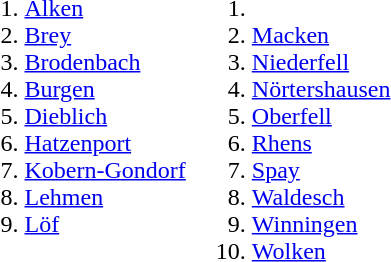<table>
<tr valign=top>
<td><br><ol><li><a href='#'>Alken</a></li><li><a href='#'>Brey</a></li><li><a href='#'>Brodenbach</a></li><li><a href='#'>Burgen</a></li><li><a href='#'>Dieblich</a></li><li><a href='#'>Hatzenport</a></li><li><a href='#'>Kobern-Gondorf</a></li><li><a href='#'>Lehmen</a></li><li><a href='#'>Löf</a></li></ol></td>
<td><br><ol><li><li><a href='#'>Macken</a></li><li><a href='#'>Niederfell</a></li><li><a href='#'>Nörtershausen</a></li><li><a href='#'>Oberfell</a></li><li><a href='#'>Rhens</a></li><li><a href='#'>Spay</a></li><li><a href='#'>Waldesch</a></li><li><a href='#'>Winningen</a></li><li><a href='#'>Wolken</a></li></ol></td>
</tr>
</table>
